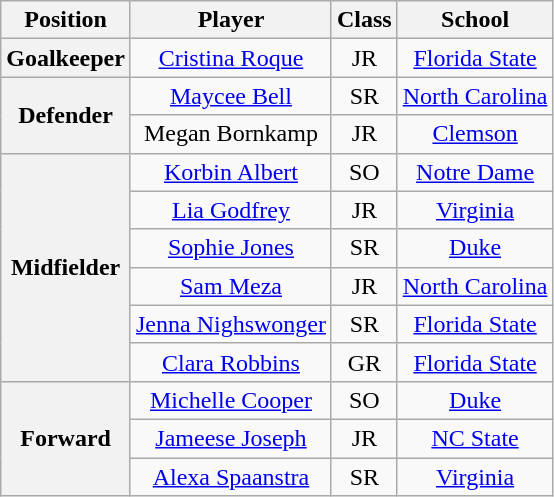<table class="wikitable" style="text-align:center">
<tr>
<th>Position</th>
<th>Player</th>
<th>Class</th>
<th>School</th>
</tr>
<tr>
<th>Goalkeeper</th>
<td><a href='#'>Cristina Roque</a></td>
<td>JR</td>
<td><a href='#'>Florida State</a></td>
</tr>
<tr>
<th rowspan=2>Defender</th>
<td><a href='#'>Maycee Bell</a></td>
<td>SR</td>
<td><a href='#'>North Carolina</a></td>
</tr>
<tr>
<td>Megan Bornkamp</td>
<td>JR</td>
<td><a href='#'>Clemson</a></td>
</tr>
<tr>
<th rowspan=6>Midfielder</th>
<td><a href='#'>Korbin Albert</a></td>
<td>SO</td>
<td><a href='#'>Notre Dame</a></td>
</tr>
<tr>
<td><a href='#'>Lia Godfrey</a></td>
<td>JR</td>
<td><a href='#'>Virginia</a></td>
</tr>
<tr>
<td><a href='#'>Sophie Jones</a></td>
<td>SR</td>
<td><a href='#'>Duke</a></td>
</tr>
<tr>
<td><a href='#'>Sam Meza</a></td>
<td>JR</td>
<td><a href='#'>North Carolina</a></td>
</tr>
<tr>
<td><a href='#'>Jenna Nighswonger</a></td>
<td>SR</td>
<td><a href='#'>Florida State</a></td>
</tr>
<tr>
<td><a href='#'>Clara Robbins</a></td>
<td>GR</td>
<td><a href='#'>Florida State</a></td>
</tr>
<tr>
<th rowspan=3>Forward</th>
<td><a href='#'>Michelle Cooper</a></td>
<td>SO</td>
<td><a href='#'>Duke</a></td>
</tr>
<tr>
<td><a href='#'>Jameese Joseph</a></td>
<td>JR</td>
<td><a href='#'>NC State</a></td>
</tr>
<tr>
<td><a href='#'>Alexa Spaanstra</a></td>
<td>SR</td>
<td><a href='#'>Virginia</a></td>
</tr>
</table>
